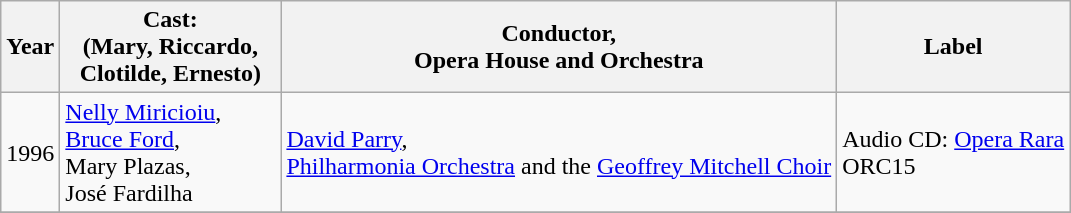<table class="wikitable">
<tr>
<th>Year</th>
<th Width="140">Cast:<br>(Mary, Riccardo, Clotilde, Ernesto)</th>
<th>Conductor,<br>Opera House and Orchestra</th>
<th>Label</th>
</tr>
<tr>
<td>1996</td>
<td><a href='#'>Nelly Miricioiu</a>,<br><a href='#'>Bruce Ford</a>,<br>Mary Plazas,<br>José Fardilha</td>
<td><a href='#'>David Parry</a>,<br><a href='#'>Philharmonia Orchestra</a> and the <a href='#'>Geoffrey Mitchell Choir</a></td>
<td>Audio CD: <a href='#'>Opera Rara</a><br>ORC15</td>
</tr>
<tr>
</tr>
</table>
